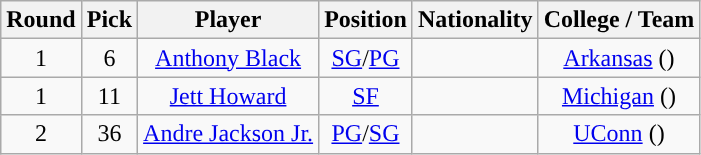<table class="wikitable sortable sortable">
<tr>
<th>Round</th>
<th>Pick</th>
<th>Player</th>
<th>Position</th>
<th>Nationality</th>
<th>College / Team</th>
</tr>
<tr style="text-align: center">
<td>1</td>
<td>6</td>
<td><a href='#'>Anthony Black</a></td>
<td><a href='#'>SG</a>/<a href='#'>PG</a></td>
<td></td>
<td><a href='#'>Arkansas</a> ()</td>
</tr>
<tr style="text-align: center">
<td>1</td>
<td>11</td>
<td><a href='#'>Jett Howard</a></td>
<td><a href='#'>SF</a></td>
<td></td>
<td><a href='#'>Michigan</a> ()</td>
</tr>
<tr style="text-align: center">
<td>2</td>
<td>36</td>
<td><a href='#'>Andre Jackson Jr.</a></td>
<td><a href='#'>PG</a>/<a href='#'>SG</a></td>
<td></td>
<td><a href='#'>UConn</a> ()</td>
</tr>
</table>
